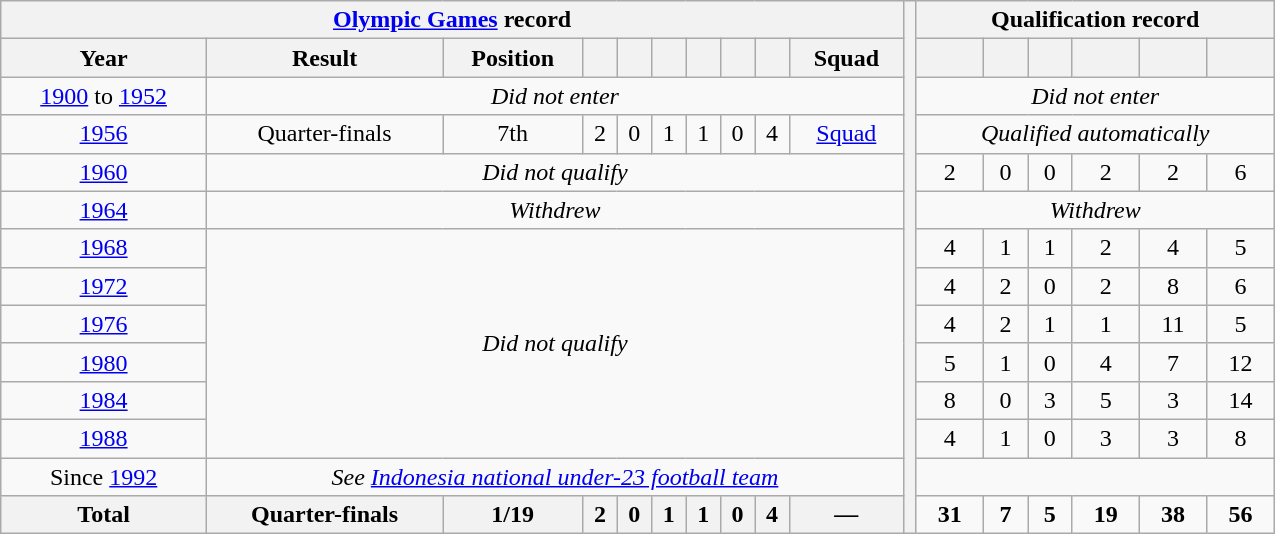<table class="wikitable" style="text-align: center; width: 850px;">
<tr>
<th colspan="10"><a href='#'>Olympic Games</a> record</th>
<th style="width: 1%;" rowspan=14></th>
<th colspan=7>Qualification record</th>
</tr>
<tr>
<th>Year</th>
<th>Result</th>
<th>Position</th>
<th></th>
<th></th>
<th></th>
<th></th>
<th></th>
<th></th>
<th>Squad</th>
<th></th>
<th></th>
<th></th>
<th></th>
<th></th>
<th></th>
</tr>
<tr>
<td><a href='#'>1900</a> to <a href='#'>1952</a></td>
<td colspan=9><em>Did not enter</em></td>
<td colspan=6><em>Did not enter</em></td>
</tr>
<tr>
<td> <a href='#'>1956</a></td>
<td>Quarter-finals</td>
<td>7th</td>
<td>2</td>
<td>0</td>
<td>1</td>
<td>1</td>
<td>0</td>
<td>4</td>
<td><a href='#'>Squad</a></td>
<td colspan=6><em>Qualified automatically</em></td>
</tr>
<tr>
<td> <a href='#'>1960</a></td>
<td colspan=9><em>Did not qualify</em></td>
<td>2</td>
<td>0</td>
<td>0</td>
<td>2</td>
<td>2</td>
<td>6</td>
</tr>
<tr>
<td> <a href='#'>1964</a></td>
<td colspan=9><em>Withdrew</em></td>
<td colspan=6><em>Withdrew</em></td>
</tr>
<tr>
<td> <a href='#'>1968</a></td>
<td colspan=9 rowspan=6><em>Did not qualify</em></td>
<td>4</td>
<td>1</td>
<td>1</td>
<td>2</td>
<td>4</td>
<td>5</td>
</tr>
<tr>
<td> <a href='#'>1972</a></td>
<td>4</td>
<td>2</td>
<td>0</td>
<td>2</td>
<td>8</td>
<td>6</td>
</tr>
<tr>
<td> <a href='#'>1976</a></td>
<td>4</td>
<td>2</td>
<td>1</td>
<td>1</td>
<td>11</td>
<td>5</td>
</tr>
<tr>
<td> <a href='#'>1980</a></td>
<td>5</td>
<td>1</td>
<td>0</td>
<td>4</td>
<td>7</td>
<td>12</td>
</tr>
<tr>
<td> <a href='#'>1984</a></td>
<td>8</td>
<td>0</td>
<td>3</td>
<td>5</td>
<td>3</td>
<td>14</td>
</tr>
<tr>
<td> <a href='#'>1988</a></td>
<td>4</td>
<td>1</td>
<td>0</td>
<td>3</td>
<td>3</td>
<td>8</td>
</tr>
<tr>
<td>Since <a href='#'>1992</a></td>
<td colspan="9"><em>See <a href='#'>Indonesia national under-23 football team</a></em></td>
</tr>
<tr |>
<th><strong>Total</strong></th>
<th><strong>Quarter-finals</strong></th>
<th><strong>1/19</strong></th>
<th><strong>2</strong></th>
<th><strong>0</strong></th>
<th><strong>1</strong></th>
<th><strong>1</strong></th>
<th><strong>0</strong></th>
<th><strong>4</strong></th>
<th>—</th>
<td><strong>31</strong></td>
<td><strong>7</strong></td>
<td><strong>5</strong></td>
<td><strong>19</strong></td>
<td><strong>38</strong></td>
<td><strong>56</strong></td>
</tr>
</table>
